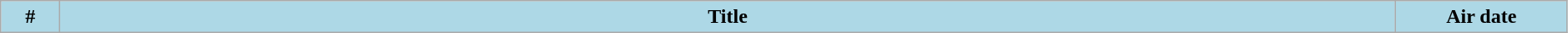<table class="wikitable plainrowheaders" style="width:99%; background:#fff;">
<tr>
<th style="background:#add8e6; width:40px;">#</th>
<th style="background: #add8e6;">Title</th>
<th style="background:#add8e6; width:130px;">Air date<br>






</th>
</tr>
</table>
